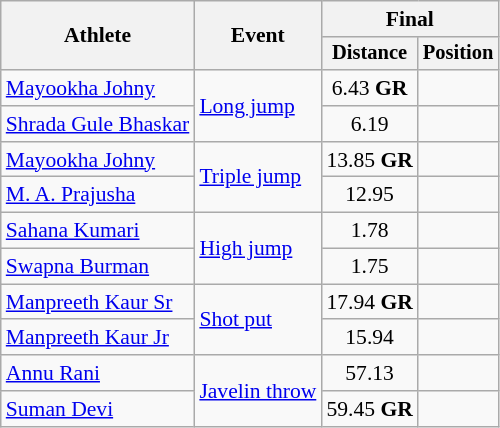<table class=wikitable style="font-size:90%" style="text-align:center;">
<tr>
<th rowspan=2>Athlete</th>
<th rowspan=2>Event</th>
<th colspan=2>Final</th>
</tr>
<tr style="font-size:95%">
<th>Distance</th>
<th>Position</th>
</tr>
<tr align=center>
<td align=left><a href='#'>Mayookha Johny</a></td>
<td align=left rowspan=2><a href='#'>Long jump</a></td>
<td>6.43 <strong>GR</strong></td>
<td></td>
</tr>
<tr align=center>
<td align=left><a href='#'>Shrada Gule Bhaskar</a></td>
<td>6.19</td>
<td></td>
</tr>
<tr align=center>
<td align=left><a href='#'>Mayookha Johny</a></td>
<td align=left rowspan=2><a href='#'>Triple jump</a></td>
<td>13.85 <strong>GR</strong></td>
<td></td>
</tr>
<tr align=center>
<td align=left><a href='#'>M. A. Prajusha</a></td>
<td>12.95</td>
<td></td>
</tr>
<tr align=center>
<td align=left><a href='#'>Sahana Kumari</a></td>
<td align=left rowspan=2><a href='#'>High jump</a></td>
<td>1.78</td>
<td></td>
</tr>
<tr align=center>
<td align=left><a href='#'>Swapna Burman</a></td>
<td>1.75</td>
<td></td>
</tr>
<tr align=center>
<td align=left><a href='#'>Manpreeth Kaur Sr</a></td>
<td align=left rowspan=2><a href='#'>Shot put</a></td>
<td>17.94 <strong>GR</strong></td>
<td></td>
</tr>
<tr align=center>
<td align=left><a href='#'>Manpreeth Kaur Jr</a></td>
<td>15.94</td>
<td></td>
</tr>
<tr align=center>
<td align=left><a href='#'>Annu Rani</a></td>
<td align=left rowspan=2><a href='#'>Javelin throw</a></td>
<td>57.13</td>
<td></td>
</tr>
<tr align=center>
<td align=left><a href='#'>Suman Devi</a></td>
<td>59.45 <strong>GR</strong></td>
<td></td>
</tr>
</table>
